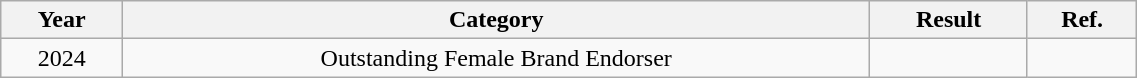<table class="wikitable sortable"  style="text-align:center; width:60%;">
<tr>
<th>Year</th>
<th>Category</th>
<th>Result</th>
<th>Ref.</th>
</tr>
<tr>
<td>2024</td>
<td>Outstanding Female Brand Endorser</td>
<td></td>
<td align="center"></td>
</tr>
</table>
